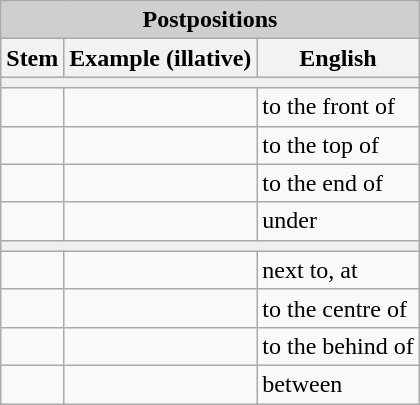<table class="wikitable">
<tr>
<th colspan="4" style="background:#cfcfcf;">Postpositions</th>
</tr>
<tr style="background:#dfdfdf;" |>
<th>Stem</th>
<th>Example (illative)</th>
<th>English</th>
</tr>
<tr>
<th colspan="4" style="background:#efefef"><em></em></th>
</tr>
<tr>
<td></td>
<td></td>
<td>to the front of</td>
</tr>
<tr>
<td></td>
<td></td>
<td>to the top of</td>
</tr>
<tr>
<td></td>
<td></td>
<td>to the end of</td>
</tr>
<tr>
<td></td>
<td></td>
<td>under</td>
</tr>
<tr>
<th colspan="4" style="background:#efefef"><em></em></th>
</tr>
<tr>
<td></td>
<td></td>
<td>next to, at</td>
</tr>
<tr>
<td></td>
<td></td>
<td>to the centre of</td>
</tr>
<tr>
<td></td>
<td></td>
<td>to the behind of</td>
</tr>
<tr>
<td></td>
<td></td>
<td>between</td>
</tr>
</table>
